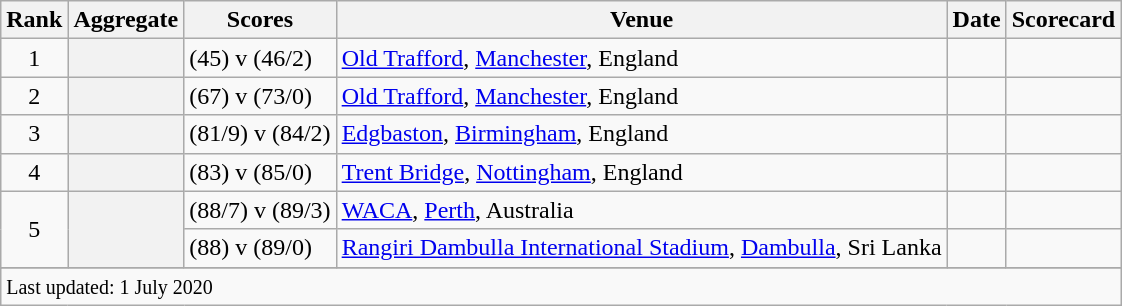<table class="wikitable plainrowheaders sortable">
<tr>
<th scope=col>Rank</th>
<th scope=col>Aggregate</th>
<th scope=col>Scores</th>
<th scope=col>Venue</th>
<th scope=col>Date</th>
<th scope=col>Scorecard</th>
</tr>
<tr>
<td align=center>1</td>
<th scope=row style=text-align:center;></th>
<td> (45) v  (46/2)</td>
<td><a href='#'>Old Trafford</a>, <a href='#'>Manchester</a>, England</td>
<td> </td>
<td></td>
</tr>
<tr>
<td align=center>2</td>
<th scope=row style=text-align:center;></th>
<td> (67) v  (73/0)</td>
<td><a href='#'>Old Trafford</a>, <a href='#'>Manchester</a>, England</td>
<td></td>
<td></td>
</tr>
<tr>
<td align=center>3</td>
<th scope=row style=text-align:center;></th>
<td> (81/9) v  (84/2)</td>
<td><a href='#'>Edgbaston</a>, <a href='#'>Birmingham</a>, England</td>
<td></td>
<td></td>
</tr>
<tr>
<td align=center>4</td>
<th scope=row style=text-align:center;></th>
<td> (83) v  (85/0)</td>
<td><a href='#'>Trent Bridge</a>, <a href='#'>Nottingham</a>, England</td>
<td></td>
<td></td>
</tr>
<tr>
<td align=center rowspan=2>5</td>
<th scope=row style=text-align:center; rowspan=2></th>
<td> (88/7) v  (89/3)</td>
<td><a href='#'>WACA</a>, <a href='#'>Perth</a>, Australia</td>
<td></td>
<td></td>
</tr>
<tr>
<td> (88) v  (89/0)</td>
<td><a href='#'>Rangiri Dambulla International Stadium</a>, <a href='#'>Dambulla</a>, Sri Lanka</td>
<td></td>
<td></td>
</tr>
<tr>
</tr>
<tr class=sortbottom>
<td colspan=6><small>Last updated: 1 July 2020</small></td>
</tr>
</table>
